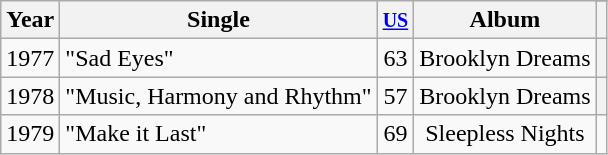<table class="wikitable" style="text-align:center">
<tr>
<th rowspan="2">Year</th>
<th rowspan="2">Single</th>
<th rowspan="2"><small><a href='#'>US</a></small></th>
<th rowspan="2">Album</th>
</tr>
<tr>
<th></th>
</tr>
<tr>
<td rowspan="1">1977</td>
<td style="text-align:left;">"Sad Eyes"</td>
<td>63</td>
<td>Brooklyn Dreams</td>
<th></th>
</tr>
<tr>
<td rowspan="1">1978</td>
<td style="text-align:left;">"Music, Harmony and Rhythm"</td>
<td>57</td>
<td>Brooklyn Dreams</td>
<th></th>
</tr>
<tr>
<td rowspan="1">1979</td>
<td style="text-align:left;">"Make it Last"</td>
<td>69</td>
<td>Sleepless Nights</td>
</tr>
</table>
